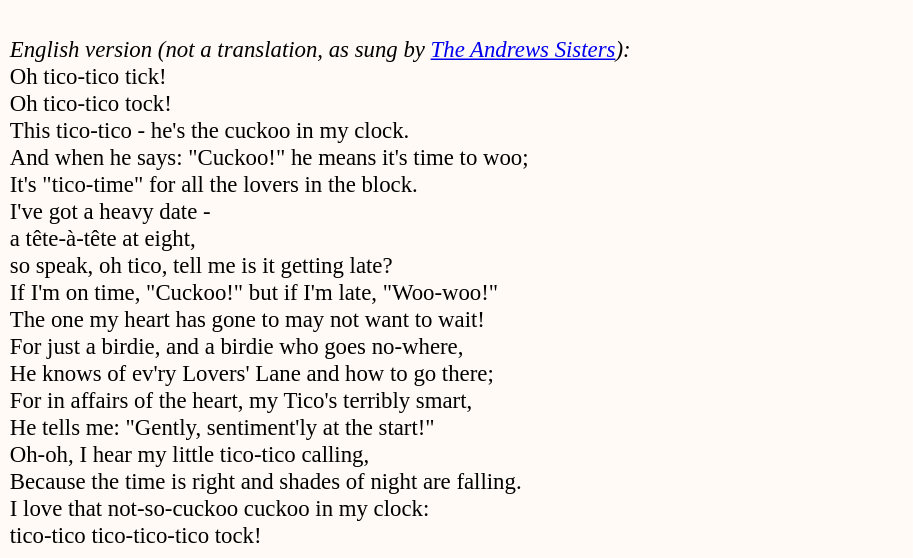<table class="toccolours" style="float: left; margin-left: 1em; margin-right: 1em; font-size: 95%; background:#fffaf5; color:black; width:40em; max-width: 80%;" cellspacing="5">
<tr>
<td style="text-align: left;"><br><em>English version (not a translation, as sung by <a href='#'>The Andrews Sisters</a>):</em><br>Oh tico-tico tick!<br>
Oh tico-tico tock!<br>
This tico-tico - he's the cuckoo in my clock.<br>
And when he says: "Cuckoo!" he means it's time to woo;<br>
It's "tico-time" for all the lovers in the block.<br>
I've got a heavy date -<br>
a tête-à-tête at eight,<br>
so speak, oh tico, tell me is it getting late?<br>
If I'm on time, "Cuckoo!" but if I'm late, "Woo-woo!"<br>
The one my heart has gone to may not want to wait!<br>For just a birdie, and a birdie who goes no-where,<br>
He knows of ev'ry Lovers' Lane and how to go there;<br>
For in affairs of the heart, my Tico's terribly smart,<br>
He tells me: "Gently, sentiment'ly at the start!"<br>Oh-oh, I hear my little tico-tico calling,<br>
Because the time is right and shades of night are falling.<br>
I love that not-so-cuckoo cuckoo in my clock:<br>
tico-tico tico-tico-tico tock!</td>
</tr>
</table>
